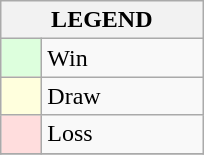<table class="wikitable">
<tr>
<th colspan="2">LEGEND</th>
</tr>
<tr>
<td style="background:#ddffdd;" width=20> </td>
<td width=100>Win</td>
</tr>
<tr>
<td style="background:#ffffdd"  width=20> </td>
<td width=100>Draw</td>
</tr>
<tr>
<td style="background:#ffdddd;" width=20> </td>
<td width=100>Loss</td>
</tr>
<tr>
</tr>
</table>
